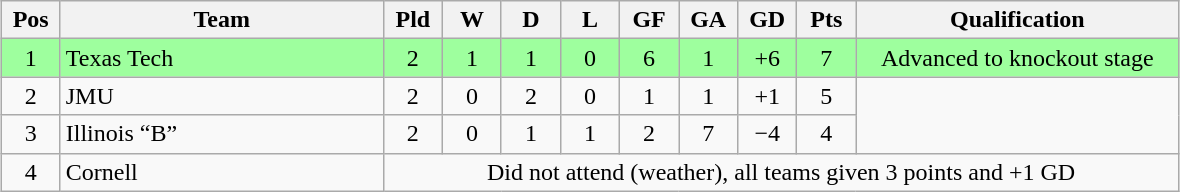<table class="wikitable" style="text-align:center; margin: 1em auto">
<tr>
<th style="width:2em">Pos</th>
<th style="width:13em">Team</th>
<th style="width:2em">Pld</th>
<th style="width:2em">W</th>
<th style="width:2em">D</th>
<th style="width:2em">L</th>
<th style="width:2em">GF</th>
<th style="width:2em">GA</th>
<th style="width:2em">GD</th>
<th style="width:2em">Pts</th>
<th style="width:13em">Qualification</th>
</tr>
<tr bgcolor="#9eff9e">
<td>1</td>
<td style="text-align:left">Texas Tech</td>
<td>2</td>
<td>1</td>
<td>1</td>
<td>0</td>
<td>6</td>
<td>1</td>
<td>+6</td>
<td>7</td>
<td>Advanced to knockout stage</td>
</tr>
<tr>
<td>2</td>
<td style="text-align:left">JMU</td>
<td>2</td>
<td>0</td>
<td>2</td>
<td>0</td>
<td>1</td>
<td>1</td>
<td>+1</td>
<td>5</td>
</tr>
<tr>
<td>3</td>
<td style="text-align:left">Illinois “B”</td>
<td>2</td>
<td>0</td>
<td>1</td>
<td>1</td>
<td>2</td>
<td>7</td>
<td>−4</td>
<td>4</td>
</tr>
<tr>
<td>4</td>
<td style="text-align:left">Cornell</td>
<td colspan="9">Did not attend (weather), all teams given 3 points and +1 GD</td>
</tr>
</table>
